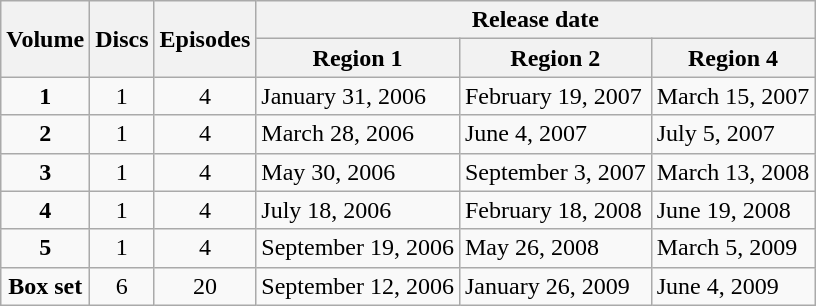<table class="wikitable">
<tr>
<th rowspan=2><strong>Volume</strong></th>
<th rowspan=2><strong>Discs</strong></th>
<th rowspan=2><strong>Episodes</strong></th>
<th colspan=3><strong>Release date</strong></th>
</tr>
<tr>
<th>Region 1</th>
<th>Region 2</th>
<th>Region 4</th>
</tr>
<tr>
<td align=center><strong>1</strong></td>
<td align=center>1</td>
<td align=center>4</td>
<td>January 31, 2006</td>
<td>February 19, 2007</td>
<td>March 15, 2007</td>
</tr>
<tr>
<td align=center><strong>2</strong></td>
<td align=center>1</td>
<td align=center>4</td>
<td>March 28, 2006</td>
<td>June 4, 2007</td>
<td>July 5, 2007</td>
</tr>
<tr>
<td align=center><strong>3</strong></td>
<td align=center>1</td>
<td align=center>4</td>
<td>May 30, 2006</td>
<td>September 3, 2007</td>
<td>March 13, 2008</td>
</tr>
<tr>
<td align=center><strong>4</strong></td>
<td align=center>1</td>
<td align=center>4</td>
<td>July 18, 2006</td>
<td>February 18, 2008</td>
<td>June 19, 2008</td>
</tr>
<tr>
<td align=center><strong>5</strong></td>
<td align=center>1</td>
<td align=center>4</td>
<td>September 19, 2006</td>
<td>May 26, 2008</td>
<td>March 5, 2009</td>
</tr>
<tr>
<td align=center><strong>Box set</strong></td>
<td align=center>6</td>
<td align=center>20</td>
<td>September 12, 2006</td>
<td>January 26, 2009</td>
<td>June 4, 2009</td>
</tr>
</table>
